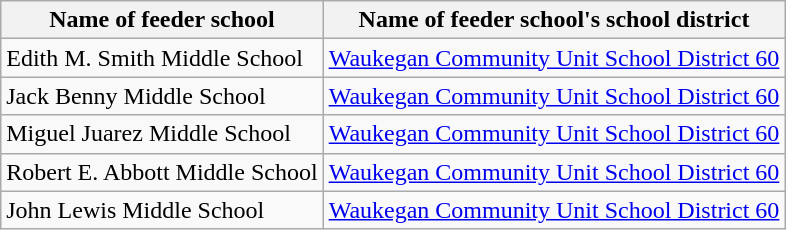<table class="wikitable sortable">
<tr>
<th align="left">Name of feeder school</th>
<th>Name of feeder school's school district</th>
</tr>
<tr>
<td>Edith M. Smith Middle School</td>
<td style="text-align:center;"><a href='#'>Waukegan Community Unit School District 60</a></td>
</tr>
<tr>
<td>Jack Benny Middle School</td>
<td style="text-align:center;"><a href='#'>Waukegan Community Unit School District 60</a></td>
</tr>
<tr>
<td>Miguel Juarez Middle School</td>
<td style="text-align:center;"><a href='#'>Waukegan Community Unit School District 60</a></td>
</tr>
<tr>
<td>Robert E. Abbott Middle School</td>
<td style="text-align:center;"><a href='#'>Waukegan Community Unit School District 60</a></td>
</tr>
<tr>
<td>John Lewis Middle School</td>
<td style="text-align:center;"><a href='#'>Waukegan Community Unit School District 60</a></td>
</tr>
</table>
